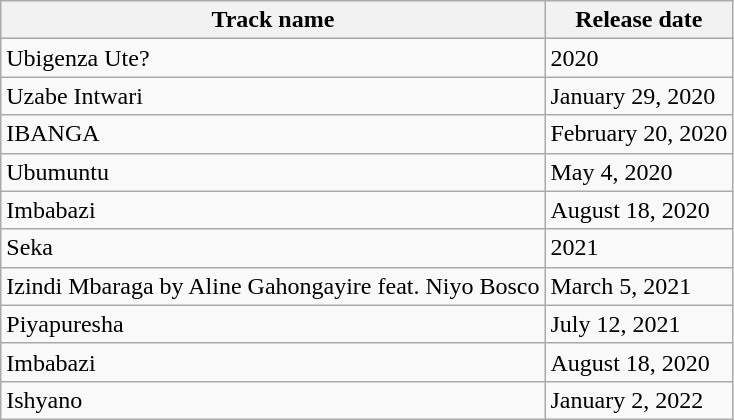<table class=wikitable>
<tr>
<th>Track name</th>
<th>Release date</th>
</tr>
<tr>
<td>Ubigenza Ute?</td>
<td>2020</td>
</tr>
<tr>
<td>Uzabe Intwari</td>
<td>January 29, 2020</td>
</tr>
<tr>
<td>IBANGA</td>
<td>February 20, 2020</td>
</tr>
<tr>
<td>Ubumuntu</td>
<td>May 4, 2020</td>
</tr>
<tr>
<td>Imbabazi</td>
<td>August 18, 2020</td>
</tr>
<tr>
<td>Seka</td>
<td>2021</td>
</tr>
<tr>
<td>Izindi Mbaraga by Aline Gahongayire feat. Niyo Bosco</td>
<td>March 5, 2021</td>
</tr>
<tr>
<td>Piyapuresha</td>
<td>July 12, 2021</td>
</tr>
<tr>
<td>Imbabazi</td>
<td>August 18, 2020</td>
</tr>
<tr>
<td>Ishyano</td>
<td>January 2, 2022</td>
</tr>
</table>
